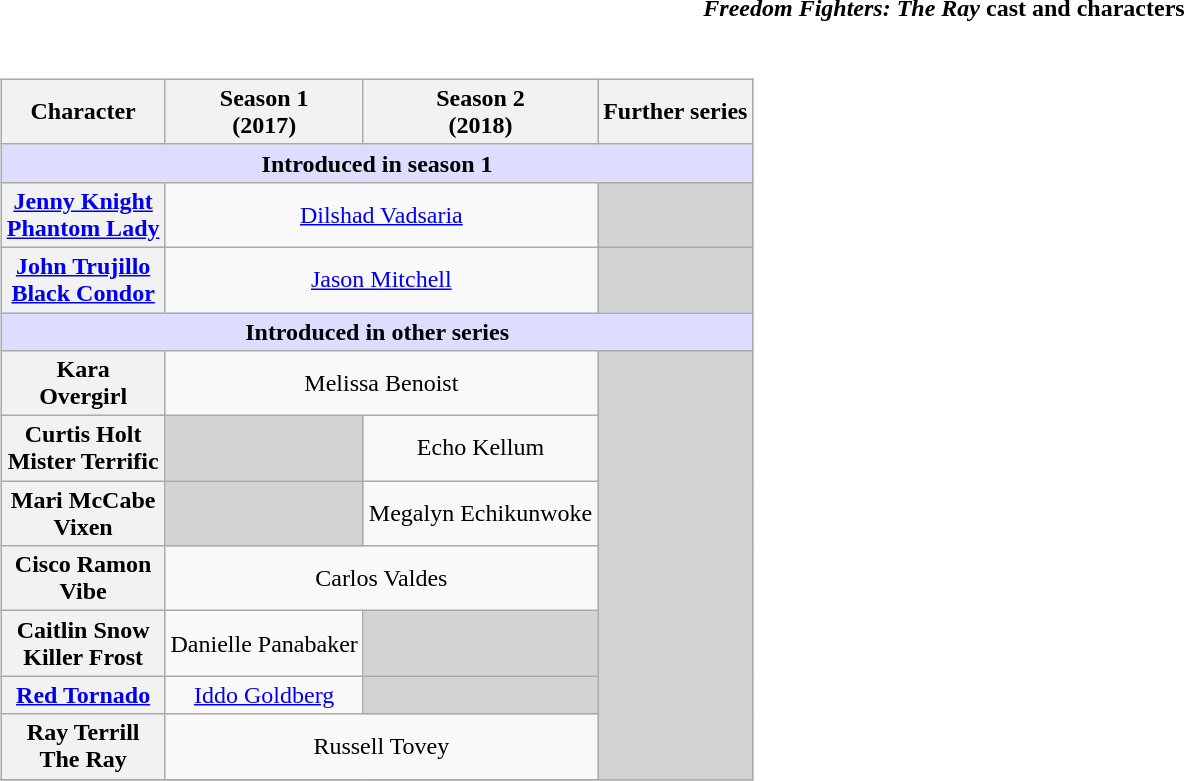<table class="toccolours collapsible" style="width:100%; background:inherit">
<tr>
<th><em>Freedom Fighters: The Ray</em> cast and characters</th>
</tr>
<tr>
<td><br><table class="wikitable" style="text-align:center;">
<tr>
<th scope="col">Character</th>
<th scope="col">Season 1<br>(2017)</th>
<th scope="col">Season 2<br>(2018)</th>
<th scope="col">Further series</th>
</tr>
<tr>
<th colspan="4" scope="row" style="background-color:#ddf;">Introduced in season 1</th>
</tr>
<tr>
<th scope="row"><a href='#'>Jenny Knight<br>Phantom Lady</a></th>
<td colspan="2"><a href='#'>Dilshad Vadsaria</a></td>
<td style="background-color:lightgrey;"></td>
</tr>
<tr>
<th scope="row"><a href='#'>John Trujillo<br>Black Condor</a></th>
<td colspan="2"><a href='#'>Jason Mitchell</a></td>
<td style="background-color:lightgrey;"></td>
</tr>
<tr>
<th colspan="4" style="background-color:#ddf;" scope="row"> Introduced in other series</th>
</tr>
<tr>
<th scope="row">Kara<br>Overgirl</th>
<td colspan="2">Melissa Benoist</td>
<td rowspan="7" style="background-color:lightgrey;"> </td>
</tr>
<tr>
<th scope="row">Curtis Holt<br>Mister Terrific</th>
<td style="background-color:lightgrey;"></td>
<td>Echo Kellum</td>
</tr>
<tr>
<th scope="row">Mari McCabe<br>Vixen</th>
<td style="background-color:lightgrey;"></td>
<td>Megalyn Echikunwoke</td>
</tr>
<tr>
<th scope="row">Cisco Ramon<br>Vibe</th>
<td colspan="2">Carlos Valdes</td>
</tr>
<tr>
<th scope="row">Caitlin Snow<br>Killer Frost</th>
<td>Danielle Panabaker </td>
<td style="background-color:lightgrey;"></td>
</tr>
<tr>
<th scope="row"><a href='#'>Red Tornado</a></th>
<td><a href='#'>Iddo Goldberg</a></td>
<td style="background-color:lightgrey;"></td>
</tr>
<tr>
<th scope="row">Ray Terrill<br>The Ray</th>
<td colspan="2">Russell Tovey</td>
</tr>
<tr>
</tr>
</table>
</td>
</tr>
</table>
